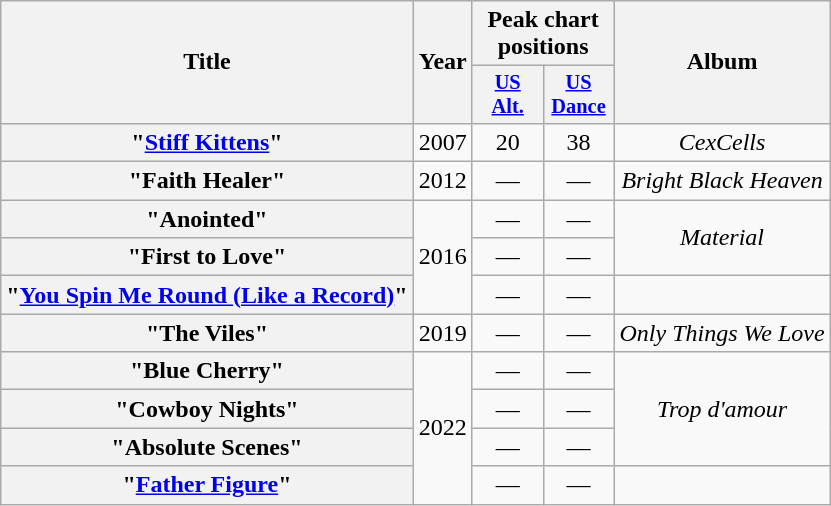<table class="wikitable plainrowheaders" style="text-align:center;">
<tr>
<th scope="col" rowspan="2">Title</th>
<th scope="col" rowspan="2">Year</th>
<th scope="col" colspan="2">Peak chart positions</th>
<th scope="col" rowspan="2">Album</th>
</tr>
<tr>
<th scope="col" style="width:3em;font-size:85%;"><a href='#'>US<br>Alt.</a><br></th>
<th scope="col" style="width:3em;font-size:85%;"><a href='#'>US<br>Dance</a><br></th>
</tr>
<tr>
<th scope="row">"<a href='#'>Stiff Kittens</a>"</th>
<td>2007</td>
<td>20</td>
<td>38</td>
<td><em>CexCells</em></td>
</tr>
<tr>
<th scope="row">"Faith Healer"</th>
<td>2012</td>
<td>—</td>
<td>—</td>
<td><em>Bright Black Heaven</em></td>
</tr>
<tr>
<th scope="row">"Anointed"</th>
<td rowspan="3">2016</td>
<td>—</td>
<td>—</td>
<td rowspan="2"><em>Material</em></td>
</tr>
<tr>
<th scope="row">"First to Love"</th>
<td>—</td>
<td>—</td>
</tr>
<tr>
<th scope="row">"<a href='#'>You Spin Me Round (Like a Record)</a>"</th>
<td>—</td>
<td>—</td>
<td></td>
</tr>
<tr>
<th scope="row">"The Viles"</th>
<td>2019</td>
<td>—</td>
<td>—</td>
<td><em>Only Things We Love</em></td>
</tr>
<tr>
<th scope="row">"Blue Cherry"</th>
<td rowspan="4">2022</td>
<td>—</td>
<td>—</td>
<td rowspan="3"><em>Trop d'amour</em></td>
</tr>
<tr>
<th scope="row">"Cowboy Nights"</th>
<td>—</td>
<td>—</td>
</tr>
<tr>
<th scope="row">"Absolute Scenes"</th>
<td>—</td>
<td>—</td>
</tr>
<tr>
<th scope="row">"<a href='#'>Father Figure</a>"</th>
<td>—</td>
<td>—</td>
<td></td>
</tr>
</table>
